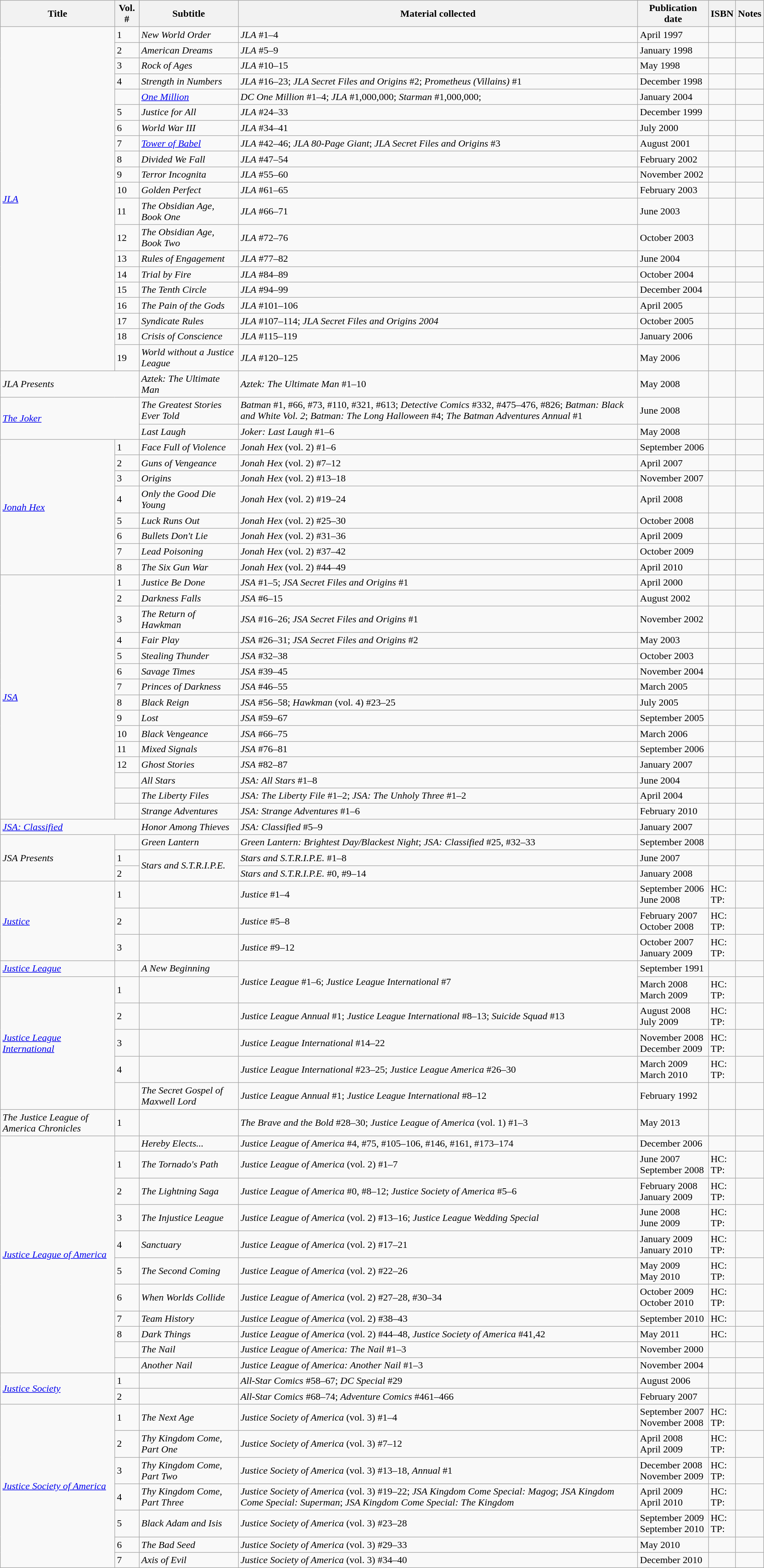<table class="wikitable">
<tr>
<th>Title</th>
<th>Vol. #</th>
<th>Subtitle</th>
<th>Material collected</th>
<th>Publication date</th>
<th>ISBN</th>
<th>Notes</th>
</tr>
<tr>
<td rowspan="20"><em><a href='#'>JLA</a></em></td>
<td>1</td>
<td><em>New World Order</em></td>
<td><em>JLA</em> #1–4</td>
<td>April 1997</td>
<td></td>
<td></td>
</tr>
<tr>
<td>2</td>
<td><em>American Dreams</em></td>
<td><em>JLA</em> #5–9</td>
<td>January 1998</td>
<td></td>
<td></td>
</tr>
<tr>
<td>3</td>
<td><em>Rock of Ages</em></td>
<td><em>JLA</em> #10–15</td>
<td>May 1998</td>
<td></td>
<td></td>
</tr>
<tr>
<td>4</td>
<td><em>Strength in Numbers</em></td>
<td><em>JLA</em> #16–23; <em>JLA Secret Files and Origins</em> #2; <em>Prometheus (Villains)</em> #1</td>
<td>December 1998</td>
<td></td>
<td></td>
</tr>
<tr>
<td></td>
<td><em><a href='#'>One Million</a></em></td>
<td><em>DC One Million</em> #1–4; <em>JLA</em> #1,000,000; <em>Starman</em> #1,000,000;</td>
<td>January 2004</td>
<td></td>
<td></td>
</tr>
<tr>
<td>5</td>
<td><em>Justice for All</em></td>
<td><em>JLA</em> #24–33</td>
<td>December 1999</td>
<td></td>
<td></td>
</tr>
<tr>
<td>6</td>
<td><em>World War III</em></td>
<td><em>JLA</em> #34–41</td>
<td>July 2000</td>
<td></td>
<td></td>
</tr>
<tr>
<td>7</td>
<td><em><a href='#'>Tower of Babel</a></em></td>
<td><em>JLA</em> #42–46; <em>JLA 80-Page Giant</em>; <em>JLA Secret Files and Origins</em> #3</td>
<td>August 2001</td>
<td></td>
<td></td>
</tr>
<tr>
<td>8</td>
<td><em>Divided We Fall</em></td>
<td><em>JLA</em> #47–54</td>
<td>February 2002</td>
<td></td>
<td></td>
</tr>
<tr>
<td>9</td>
<td><em>Terror Incognita</em></td>
<td><em>JLA</em> #55–60</td>
<td>November 2002</td>
<td></td>
<td></td>
</tr>
<tr>
<td>10</td>
<td><em>Golden Perfect</em></td>
<td><em>JLA</em> #61–65</td>
<td>February 2003</td>
<td></td>
<td></td>
</tr>
<tr>
<td>11</td>
<td><em>The Obsidian Age, Book One</em></td>
<td><em>JLA</em> #66–71</td>
<td>June 2003</td>
<td></td>
<td></td>
</tr>
<tr>
<td>12</td>
<td><em>The Obsidian Age, Book Two</em></td>
<td><em>JLA</em> #72–76</td>
<td>October 2003</td>
<td></td>
<td></td>
</tr>
<tr>
<td>13</td>
<td><em>Rules of Engagement</em></td>
<td><em>JLA</em> #77–82</td>
<td>June 2004</td>
<td></td>
<td></td>
</tr>
<tr>
<td>14</td>
<td><em>Trial by Fire</em></td>
<td><em>JLA</em> #84–89</td>
<td>October 2004</td>
<td></td>
<td></td>
</tr>
<tr>
<td>15</td>
<td><em>The Tenth Circle</em></td>
<td><em>JLA</em> #94–99</td>
<td>December 2004</td>
<td></td>
<td></td>
</tr>
<tr>
<td>16</td>
<td><em>The Pain of the Gods</em></td>
<td><em>JLA</em> #101–106</td>
<td>April 2005</td>
<td></td>
<td></td>
</tr>
<tr>
<td>17</td>
<td><em>Syndicate Rules</em></td>
<td><em>JLA</em> #107–114; <em>JLA Secret Files and Origins 2004</em></td>
<td>October 2005</td>
<td></td>
<td></td>
</tr>
<tr>
<td>18</td>
<td><em>Crisis of Conscience</em></td>
<td><em>JLA</em> #115–119</td>
<td>January 2006</td>
<td></td>
<td></td>
</tr>
<tr>
<td>19</td>
<td><em>World without a Justice League</em></td>
<td><em>JLA</em> #120–125</td>
<td>May 2006</td>
<td></td>
<td></td>
</tr>
<tr>
<td colspan="2"><em>JLA Presents</em></td>
<td><em>Aztek: The Ultimate Man</em></td>
<td><em>Aztek: The Ultimate Man</em> #1–10</td>
<td>May 2008</td>
<td></td>
<td></td>
</tr>
<tr>
<td colspan="2" rowspan="2"><em><a href='#'>The Joker</a></em></td>
<td><em>The Greatest Stories Ever Told</em></td>
<td><em>Batman</em> #1, #66, #73, #110, #321, #613; <em>Detective Comics</em> #332, #475–476, #826; <em>Batman: Black and White Vol. 2</em>; <em>Batman: The Long Halloween</em> #4; <em>The Batman Adventures Annual</em> #1</td>
<td>June 2008</td>
<td></td>
<td></td>
</tr>
<tr>
<td><em>Last Laugh</em></td>
<td><em>Joker: Last Laugh</em> #1–6</td>
<td>May 2008</td>
<td></td>
<td></td>
</tr>
<tr>
<td rowspan="8"><em><a href='#'>Jonah Hex</a></em></td>
<td>1</td>
<td><em>Face Full of Violence</em></td>
<td><em>Jonah Hex</em> (vol. 2) #1–6</td>
<td>September 2006</td>
<td></td>
<td></td>
</tr>
<tr>
<td>2</td>
<td><em>Guns of Vengeance</em></td>
<td><em>Jonah Hex</em> (vol. 2) #7–12</td>
<td>April 2007</td>
<td></td>
<td></td>
</tr>
<tr>
<td>3</td>
<td><em>Origins</em></td>
<td><em>Jonah Hex</em> (vol. 2) #13–18</td>
<td>November 2007</td>
<td></td>
<td></td>
</tr>
<tr>
<td>4</td>
<td><em>Only the Good Die Young</em></td>
<td><em>Jonah Hex</em> (vol. 2) #19–24</td>
<td>April 2008</td>
<td></td>
<td></td>
</tr>
<tr>
<td>5</td>
<td><em>Luck Runs Out</em></td>
<td><em>Jonah Hex</em> (vol. 2) #25–30</td>
<td>October 2008</td>
<td></td>
<td></td>
</tr>
<tr>
<td>6</td>
<td><em>Bullets Don't Lie</em></td>
<td><em>Jonah Hex</em> (vol. 2) #31–36</td>
<td>April 2009</td>
<td></td>
<td></td>
</tr>
<tr>
<td>7</td>
<td><em>Lead Poisoning</em></td>
<td><em>Jonah Hex</em> (vol. 2) #37–42</td>
<td>October 2009</td>
<td></td>
<td></td>
</tr>
<tr>
<td>8</td>
<td><em>The Six Gun War</em></td>
<td><em>Jonah Hex</em> (vol. 2) #44–49</td>
<td>April 2010</td>
<td></td>
<td></td>
</tr>
<tr>
<td rowspan="15"><em><a href='#'>JSA</a></em></td>
<td>1</td>
<td><em>Justice Be Done</em></td>
<td><em>JSA</em> #1–5; <em>JSA Secret Files and Origins</em> #1</td>
<td>April 2000</td>
<td></td>
<td></td>
</tr>
<tr>
<td>2</td>
<td><em>Darkness Falls</em></td>
<td><em>JSA</em> #6–15</td>
<td>August 2002</td>
<td></td>
<td></td>
</tr>
<tr>
<td>3</td>
<td><em>The Return of Hawkman</em></td>
<td><em>JSA</em> #16–26; <em>JSA Secret Files and Origins</em> #1</td>
<td>November 2002</td>
<td></td>
<td></td>
</tr>
<tr>
<td>4</td>
<td><em>Fair Play</em></td>
<td><em>JSA</em> #26–31; <em>JSA Secret Files and Origins</em> #2</td>
<td>May 2003</td>
<td></td>
<td></td>
</tr>
<tr>
<td>5</td>
<td><em>Stealing Thunder</em></td>
<td><em>JSA</em> #32–38</td>
<td>October 2003</td>
<td></td>
<td></td>
</tr>
<tr>
<td>6</td>
<td><em>Savage Times</em></td>
<td><em>JSA</em> #39–45</td>
<td>November 2004</td>
<td></td>
<td></td>
</tr>
<tr>
<td>7</td>
<td><em>Princes of Darkness</em></td>
<td><em>JSA</em> #46–55</td>
<td>March 2005</td>
<td></td>
<td></td>
</tr>
<tr>
<td>8</td>
<td><em>Black Reign</em></td>
<td><em>JSA</em> #56–58; <em>Hawkman</em> (vol. 4) #23–25</td>
<td>July 2005</td>
<td></td>
<td></td>
</tr>
<tr>
<td>9</td>
<td><em>Lost</em></td>
<td><em>JSA</em> #59–67</td>
<td>September 2005</td>
<td></td>
<td></td>
</tr>
<tr>
<td>10</td>
<td><em>Black Vengeance</em></td>
<td><em>JSA</em> #66–75</td>
<td>March 2006</td>
<td></td>
<td></td>
</tr>
<tr>
<td>11</td>
<td><em>Mixed Signals</em></td>
<td><em>JSA</em> #76–81</td>
<td>September 2006</td>
<td></td>
<td></td>
</tr>
<tr>
<td>12</td>
<td><em>Ghost Stories</em></td>
<td><em>JSA</em> #82–87</td>
<td>January 2007</td>
<td></td>
<td></td>
</tr>
<tr>
<td></td>
<td><em>All Stars</em></td>
<td><em>JSA: All Stars</em> #1–8</td>
<td>June 2004</td>
<td></td>
<td></td>
</tr>
<tr>
<td></td>
<td><em>The Liberty Files</em></td>
<td><em>JSA: The Liberty File</em> #1–2; <em>JSA: The Unholy Three</em> #1–2</td>
<td>April 2004</td>
<td></td>
<td></td>
</tr>
<tr>
<td></td>
<td><em>Strange Adventures</em></td>
<td><em>JSA: Strange Adventures</em> #1–6</td>
<td>February 2010</td>
<td></td>
<td></td>
</tr>
<tr>
<td colspan="2"><em><a href='#'>JSA: Classified</a></em></td>
<td><em>Honor Among Thieves</em></td>
<td><em>JSA: Classified</em> #5–9</td>
<td>January 2007</td>
<td></td>
<td></td>
</tr>
<tr>
<td rowspan="3"><em>JSA Presents</em></td>
<td></td>
<td><em>Green Lantern</em></td>
<td><em>Green Lantern: Brightest Day/Blackest Night</em>; <em>JSA: Classified</em> #25, #32–33</td>
<td>September 2008</td>
<td></td>
<td></td>
</tr>
<tr>
<td>1</td>
<td rowspan="2"><em>Stars and S.T.R.I.P.E.</em></td>
<td><em>Stars and S.T.R.I.P.E.</em> #1–8</td>
<td>June 2007</td>
<td></td>
<td></td>
</tr>
<tr>
<td>2</td>
<td><em>Stars and S.T.R.I.P.E.</em> #0, #9–14</td>
<td>January 2008</td>
<td></td>
<td></td>
</tr>
<tr>
<td rowspan="3"><em><a href='#'>Justice</a></em></td>
<td>1</td>
<td></td>
<td><em>Justice</em> #1–4</td>
<td style=white-space:nowrap>September 2006<br>June 2008</td>
<td style=white-space:nowrap>HC: <br>TP: </td>
<td></td>
</tr>
<tr>
<td>2</td>
<td></td>
<td><em>Justice</em> #5–8</td>
<td>February 2007<br>October 2008</td>
<td>HC: <br>TP: </td>
<td></td>
</tr>
<tr>
<td>3</td>
<td></td>
<td><em>Justice</em> #9–12</td>
<td>October 2007<br>January 2009</td>
<td>HC: <br>TP: </td>
<td></td>
</tr>
<tr>
<td><em><a href='#'>Justice League</a></em></td>
<td></td>
<td><em>A New Beginning</em></td>
<td rowspan="2"><em>Justice League</em> #1–6; <em>Justice League International</em> #7</td>
<td>September 1991</td>
<td></td>
<td></td>
</tr>
<tr>
<td rowspan="5"><em><a href='#'>Justice League International</a></em></td>
<td>1</td>
<td></td>
<td>March 2008<br>March 2009</td>
<td>HC: <br>TP: </td>
<td></td>
</tr>
<tr>
<td>2</td>
<td></td>
<td><em>Justice League Annual</em> #1; <em>Justice League International</em> #8–13; <em>Suicide Squad</em> #13</td>
<td>August 2008<br>July 2009</td>
<td>HC: <br>TP: </td>
<td></td>
</tr>
<tr>
<td>3</td>
<td></td>
<td><em>Justice League International</em> #14–22</td>
<td>November 2008<br>December 2009</td>
<td>HC: <br>TP: </td>
<td></td>
</tr>
<tr>
<td>4</td>
<td></td>
<td><em>Justice League International</em> #23–25; <em>Justice League America</em> #26–30</td>
<td>March 2009<br>March 2010</td>
<td>HC: <br>TP: </td>
<td></td>
</tr>
<tr>
<td></td>
<td><em>The Secret Gospel of Maxwell Lord</em></td>
<td><em>Justice League Annual</em> #1; <em>Justice League International</em> #8–12</td>
<td>February 1992</td>
<td></td>
<td></td>
</tr>
<tr>
<td rowspan="1"><em>The Justice League of America Chronicles</em></td>
<td>1</td>
<td></td>
<td><em>The Brave and the Bold</em> #28–30; <em>Justice League of America</em> (vol. 1) #1–3</td>
<td>May 2013</td>
<td></td>
<td></td>
</tr>
<tr>
<td rowspan="11"><em><a href='#'>Justice League of America</a></em></td>
<td></td>
<td><em>Hereby Elects...</em></td>
<td><em>Justice League of America</em> #4, #75, #105–106, #146, #161, #173–174</td>
<td>December 2006</td>
<td></td>
<td></td>
</tr>
<tr>
<td>1</td>
<td><em>The Tornado's Path</em></td>
<td><em>Justice League of America</em> (vol. 2) #1–7</td>
<td>June 2007<br>September 2008</td>
<td>HC: <br>TP: </td>
<td></td>
</tr>
<tr>
<td>2</td>
<td><em>The Lightning Saga</em></td>
<td><em>Justice League of America</em> #0, #8–12; <em>Justice Society of America</em> #5–6</td>
<td>February 2008<br>January 2009</td>
<td>HC: <br>TP: </td>
<td></td>
</tr>
<tr>
<td>3</td>
<td><em>The Injustice League</em></td>
<td><em>Justice League of America</em> (vol. 2) #13–16; <em>Justice League Wedding Special</em></td>
<td>June 2008<br>June 2009</td>
<td>HC: <br>TP: </td>
<td></td>
</tr>
<tr>
<td>4</td>
<td><em>Sanctuary</em></td>
<td><em>Justice League of America</em> (vol. 2) #17–21</td>
<td>January 2009<br>January 2010</td>
<td>HC: <br>TP: </td>
<td></td>
</tr>
<tr>
<td>5</td>
<td><em>The Second Coming</em></td>
<td><em>Justice League of America</em> (vol. 2) #22–26</td>
<td>May 2009<br>May 2010</td>
<td>HC: <br>TP: </td>
<td></td>
</tr>
<tr>
<td>6</td>
<td><em>When Worlds Collide</em></td>
<td><em>Justice League of America</em> (vol. 2) #27–28, #30–34</td>
<td>October 2009<br>October 2010</td>
<td>HC: <br>TP: </td>
<td></td>
</tr>
<tr>
<td>7</td>
<td><em>Team History</em></td>
<td><em>Justice League of America</em> (vol. 2) #38–43</td>
<td>September 2010</td>
<td>HC: </td>
<td></td>
</tr>
<tr>
<td>8</td>
<td><em>Dark Things</em></td>
<td><em>Justice League of America</em> (vol. 2) #44–48, <em>Justice Society of America</em> #41,42</td>
<td>May 2011</td>
<td>HC: </td>
<td></td>
</tr>
<tr>
<td></td>
<td><em>The Nail</em></td>
<td><em>Justice League of America: The Nail</em> #1–3</td>
<td>November 2000</td>
<td></td>
<td></td>
</tr>
<tr>
<td></td>
<td><em>Another Nail</em></td>
<td><em>Justice League of America: Another Nail</em> #1–3</td>
<td>November 2004</td>
<td></td>
<td></td>
</tr>
<tr>
<td rowspan="2"><em><a href='#'>Justice Society</a></em></td>
<td>1</td>
<td></td>
<td><em>All-Star Comics</em> #58–67; <em>DC Special</em> #29</td>
<td>August 2006</td>
<td></td>
<td></td>
</tr>
<tr>
<td>2</td>
<td></td>
<td><em>All-Star Comics</em> #68–74; <em>Adventure Comics</em> #461–466</td>
<td>February 2007</td>
<td></td>
<td></td>
</tr>
<tr>
<td rowspan="7"><em><a href='#'>Justice Society of America</a></em></td>
<td>1</td>
<td><em>The Next Age</em></td>
<td><em>Justice Society of America</em> (vol. 3) #1–4</td>
<td>September 2007<br>November 2008</td>
<td>HC: <br>TP: </td>
<td></td>
</tr>
<tr>
<td>2</td>
<td><em>Thy Kingdom Come, Part One</em></td>
<td><em>Justice Society of America</em> (vol. 3) #7–12</td>
<td>April 2008<br>April 2009</td>
<td>HC: <br>TP: </td>
<td></td>
</tr>
<tr>
<td>3</td>
<td><em>Thy Kingdom Come, Part Two</em></td>
<td><em>Justice Society of America</em> (vol. 3) #13–18, <em>Annual</em> #1</td>
<td>December 2008<br>November 2009</td>
<td>HC: <br>TP: </td>
<td></td>
</tr>
<tr>
<td>4</td>
<td><em>Thy Kingdom Come, Part Three</em></td>
<td><em>Justice Society of America</em> (vol. 3) #19–22; <em>JSA Kingdom Come Special: Magog</em>; <em>JSA Kingdom Come Special: Superman</em>; <em>JSA Kingdom Come Special: The Kingdom</em></td>
<td>April 2009<br>April 2010</td>
<td>HC: <br>TP: </td>
<td></td>
</tr>
<tr>
<td>5</td>
<td><em>Black Adam and Isis</em></td>
<td><em>Justice Society of America</em> (vol. 3) #23–28</td>
<td>September 2009<br>September 2010</td>
<td>HC: <br>TP: </td>
<td></td>
</tr>
<tr>
<td>6</td>
<td><em>The Bad Seed</em></td>
<td><em>Justice Society of America</em> (vol. 3) #29–33</td>
<td>May 2010</td>
<td></td>
<td></td>
</tr>
<tr>
<td>7</td>
<td><em>Axis of Evil</em></td>
<td><em>Justice Society of America</em> (vol. 3) #34–40</td>
<td>December 2010</td>
<td></td>
<td></td>
</tr>
</table>
